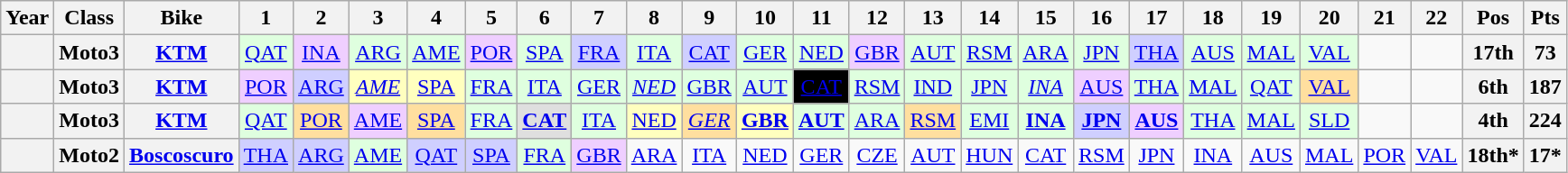<table class="wikitable" style="text-align:center;">
<tr>
<th>Year</th>
<th>Class</th>
<th>Bike</th>
<th>1</th>
<th>2</th>
<th>3</th>
<th>4</th>
<th>5</th>
<th>6</th>
<th>7</th>
<th>8</th>
<th>9</th>
<th>10</th>
<th>11</th>
<th>12</th>
<th>13</th>
<th>14</th>
<th>15</th>
<th>16</th>
<th>17</th>
<th>18</th>
<th>19</th>
<th>20</th>
<th>21</th>
<th>22</th>
<th>Pos</th>
<th>Pts</th>
</tr>
<tr>
<th></th>
<th>Moto3</th>
<th><a href='#'>KTM</a></th>
<td style="background:#dfffdf;"><a href='#'>QAT</a><br></td>
<td style="background:#efcfff;"><a href='#'>INA</a><br></td>
<td style="background:#dfffdf;"><a href='#'>ARG</a><br></td>
<td style="background:#dfffdf;"><a href='#'>AME</a><br></td>
<td style="background:#efcfff;"><a href='#'>POR</a><br></td>
<td style="background:#dfffdf;"><a href='#'>SPA</a><br></td>
<td style="background:#cfcfff;"><a href='#'>FRA</a><br></td>
<td style="background:#dfffdf;"><a href='#'>ITA</a><br></td>
<td style="background:#cfcfff;"><a href='#'>CAT</a><br></td>
<td style="background:#dfffdf;"><a href='#'>GER</a><br></td>
<td style="background:#dfffdf;"><a href='#'>NED</a><br></td>
<td style="background:#efcfff;"><a href='#'>GBR</a><br></td>
<td style="background:#dfffdf;"><a href='#'>AUT</a><br></td>
<td style="background:#dfffdf;"><a href='#'>RSM</a><br></td>
<td style="background:#dfffdf;"><a href='#'>ARA</a><br></td>
<td style="background:#dfffdf;"><a href='#'>JPN</a><br></td>
<td style="background:#cfcfff;"><a href='#'>THA</a><br></td>
<td style="background:#dfffdf;"><a href='#'>AUS</a><br></td>
<td style="background:#dfffdf;"><a href='#'>MAL</a><br></td>
<td style="background:#dfffdf;"><a href='#'>VAL</a><br></td>
<td></td>
<td></td>
<th>17th</th>
<th>73</th>
</tr>
<tr>
<th></th>
<th>Moto3</th>
<th><a href='#'>KTM</a></th>
<td style="background:#efcfff;"><a href='#'>POR</a><br></td>
<td style="background:#cfcfff;"><a href='#'>ARG</a><br></td>
<td style="background:#ffffbf;"><em><a href='#'>AME</a></em><br></td>
<td style="background:#ffffbf;"><a href='#'>SPA</a><br></td>
<td style="background:#dfffdf;"><a href='#'>FRA</a><br></td>
<td style="background:#dfffdf;"><a href='#'>ITA</a><br></td>
<td style="background:#dfffdf;"><a href='#'>GER</a><br></td>
<td style="background:#dfffdf;"><em><a href='#'>NED</a></em><br></td>
<td style="background:#dfffdf;"><a href='#'>GBR</a><br></td>
<td style="background:#dfffdf;"><a href='#'>AUT</a><br></td>
<td style="background:#000000; color:#FFFFFF;"><a href='#'><span>CAT</span></a><br></td>
<td style="background:#dfffdf;"><a href='#'>RSM</a><br></td>
<td style="background:#dfffdf;"><a href='#'>IND</a><br></td>
<td style="background:#dfffdf;"><a href='#'>JPN</a><br></td>
<td style="background:#dfffdf;"><em><a href='#'>INA</a></em><br></td>
<td style="background:#efcfff;"><a href='#'>AUS</a><br></td>
<td style="background:#dfffdf;"><a href='#'>THA</a><br></td>
<td style="background:#dfffdf;"><a href='#'>MAL</a><br></td>
<td style="background:#dfffdf;"><a href='#'>QAT</a><br></td>
<td style="background:#ffdf9f;"><a href='#'>VAL</a><br></td>
<td></td>
<td></td>
<th>6th</th>
<th>187</th>
</tr>
<tr>
<th></th>
<th>Moto3</th>
<th><a href='#'>KTM</a></th>
<td style="background:#DFFFDF;"><a href='#'>QAT</a><br></td>
<td style="background:#FFDF9F;"><a href='#'>POR</a><br></td>
<td style="background:#EFCFFF;"><a href='#'>AME</a><br></td>
<td style="background:#FFDF9F;"><a href='#'>SPA</a><br></td>
<td style="background:#DFFFDF;"><a href='#'>FRA</a><br></td>
<td style="background:#DFDFDF;"><strong><a href='#'>CAT</a></strong><br></td>
<td style="background:#DFFFDF;"><a href='#'>ITA</a><br></td>
<td style="background:#FFFFBF;"><a href='#'>NED</a><br></td>
<td style="background:#FFDF9F;"><em><a href='#'>GER</a></em><br></td>
<td style="background:#FFFFBF;"><strong><a href='#'>GBR</a></strong><br></td>
<td style="background:#DFFFDF;"><strong><a href='#'>AUT</a></strong><br></td>
<td style="background:#DFFFDF;"><a href='#'>ARA</a><br></td>
<td style="background:#FFDF9F;"><a href='#'>RSM</a><br></td>
<td style="background:#DFFFDF;"><a href='#'>EMI</a><br></td>
<td style="background:#DFFFDF;"><strong><a href='#'>INA</a></strong><br></td>
<td style="background:#CFCFFF;"><strong><a href='#'>JPN</a></strong><br></td>
<td style="background:#EFCFFF;"><strong><a href='#'>AUS</a></strong><br></td>
<td style="background:#DFFFDF;"><a href='#'>THA</a><br></td>
<td style="background:#DFFFDF;"><a href='#'>MAL</a><br></td>
<td style="background:#DFFFDF;"><a href='#'>SLD</a><br></td>
<td></td>
<td></td>
<th>4th</th>
<th>224</th>
</tr>
<tr>
<th></th>
<th>Moto2</th>
<th><a href='#'>Boscoscuro</a></th>
<td style="background:#CFCFFF;"><a href='#'>THA</a><br></td>
<td style="background:#CFCFFF;"><a href='#'>ARG</a><br></td>
<td style="background:#DFFFDF;"><a href='#'>AME</a><br></td>
<td style="background:#CFCFFF;"><a href='#'>QAT</a><br></td>
<td style="background:#CFCFFF;"><a href='#'>SPA</a><br></td>
<td style="background:#DFFFDF;"><a href='#'>FRA</a><br></td>
<td style="background:#EFCFFF;"><a href='#'>GBR</a><br></td>
<td style="background:#;"><a href='#'>ARA</a><br></td>
<td style="background:#;"><a href='#'>ITA</a><br></td>
<td style="background:#;"><a href='#'>NED</a><br></td>
<td style="background:#;"><a href='#'>GER</a><br></td>
<td style="background:#;"><a href='#'>CZE</a><br></td>
<td style="background:#;"><a href='#'>AUT</a><br></td>
<td style="background:#;"><a href='#'>HUN</a><br></td>
<td style="background:#;"><a href='#'>CAT</a><br></td>
<td style="background:#;"><a href='#'>RSM</a><br></td>
<td style="background:#;"><a href='#'>JPN</a><br></td>
<td style="background:#;"><a href='#'>INA</a><br></td>
<td style="background:#;"><a href='#'>AUS</a><br></td>
<td style="background:#;"><a href='#'>MAL</a><br></td>
<td style="background:#;"><a href='#'>POR</a><br></td>
<td style="background:#;"><a href='#'>VAL</a><br></td>
<th>18th*</th>
<th>17*</th>
</tr>
</table>
